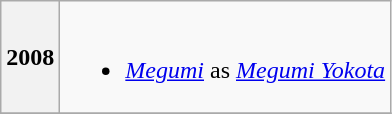<table class="wikitable">
<tr>
<th>2008</th>
<td><br><ul><li><em><a href='#'>Megumi</a></em> as <em><a href='#'>Megumi Yokota</a></em></li></ul></td>
</tr>
<tr>
</tr>
</table>
